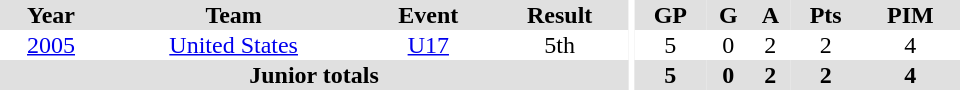<table border="0" cellpadding="1" cellspacing="0" ID="Table3" style="text-align:center; width:40em">
<tr ALIGN="center" bgcolor="#e0e0e0">
<th>Year</th>
<th>Team</th>
<th>Event</th>
<th>Result</th>
<th rowspan="99" bgcolor="#ffffff"></th>
<th>GP</th>
<th>G</th>
<th>A</th>
<th>Pts</th>
<th>PIM</th>
</tr>
<tr>
<td><a href='#'>2005</a></td>
<td><a href='#'>United States</a></td>
<td><a href='#'>U17</a></td>
<td>5th</td>
<td>5</td>
<td>0</td>
<td>2</td>
<td>2</td>
<td>4</td>
</tr>
<tr bgcolor="#e0e0e0">
<th colspan="4">Junior totals</th>
<th>5</th>
<th>0</th>
<th>2</th>
<th>2</th>
<th>4</th>
</tr>
</table>
